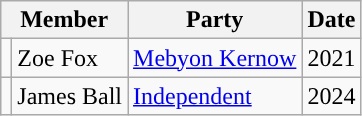<table class="wikitable">
<tr>
<th colspan="2">Member</th>
<th>Party</th>
<th>Date</th>
</tr>
<tr>
<td style="background-color:"></td>
<td>Zoe Fox</td>
<td><a href='#'>Mebyon Kernow</a></td>
<td>2021</td>
</tr>
<tr>
<td></td>
<td>James Ball</td>
<td><a href='#'>Independent</a></td>
<td>2024</td>
</tr>
</table>
